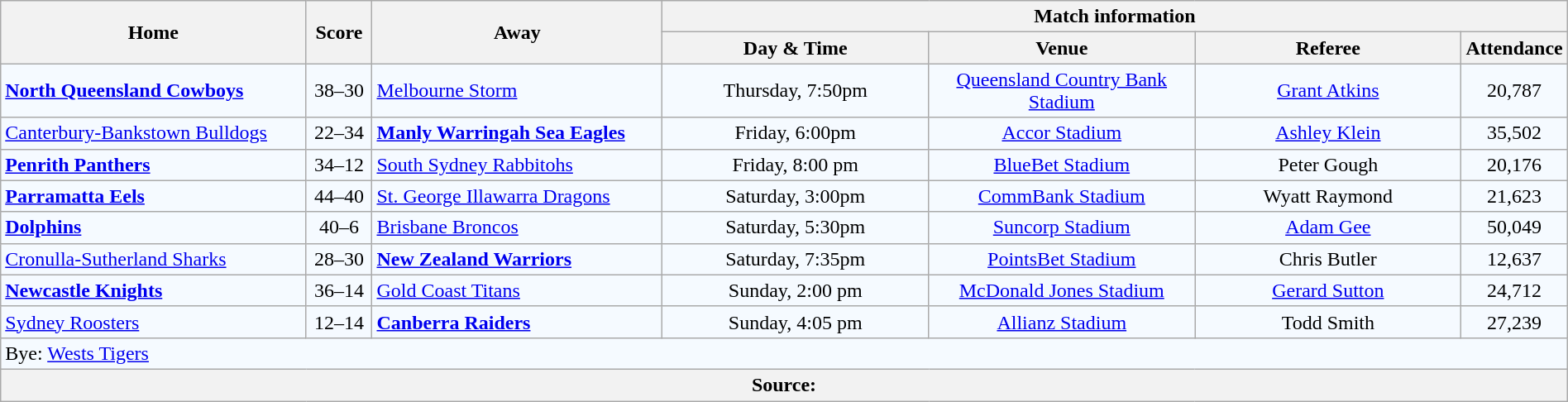<table class="wikitable" style="border-collapse:collapse; text-align:center; width:100%;">
<tr style="text-align:center; background:#f5faff;"  style="background:#c1d8ff;">
<th rowspan="2">Home</th>
<th rowspan="2">Score</th>
<th rowspan="2">Away</th>
<th colspan="4">Match information</th>
</tr>
<tr>
<th width="17%">Day & Time</th>
<th width="17%">Venue</th>
<th width="17%">Referee</th>
<th width="5%">Attendance</th>
</tr>
<tr style="text-align:center; background:#f5faff;">
<td align="left"><strong> <a href='#'>North Queensland Cowboys</a></strong></td>
<td>38–30</td>
<td align="left"> <a href='#'>Melbourne Storm</a></td>
<td>Thursday, 7:50pm</td>
<td><a href='#'>Queensland Country Bank Stadium</a></td>
<td><a href='#'>Grant Atkins</a></td>
<td>20,787</td>
</tr>
<tr style="text-align:center; background:#f5faff;">
<td align="left"> <a href='#'>Canterbury-Bankstown Bulldogs</a></td>
<td>22–34</td>
<td align="left"><strong> <a href='#'>Manly Warringah Sea Eagles</a></strong></td>
<td>Friday, 6:00pm</td>
<td><a href='#'>Accor Stadium</a></td>
<td><a href='#'>Ashley Klein</a></td>
<td>35,502</td>
</tr>
<tr style="text-align:center; background:#f5faff;">
<td align="left"><strong> <a href='#'>Penrith Panthers</a></strong></td>
<td>34–12</td>
<td align="left"> <a href='#'>South Sydney Rabbitohs</a></td>
<td>Friday, 8:00 pm</td>
<td><a href='#'>BlueBet Stadium</a></td>
<td>Peter Gough</td>
<td>20,176</td>
</tr>
<tr style="text-align:center; background:#f5faff;">
<td align="left"><strong> <a href='#'>Parramatta Eels</a></strong></td>
<td>44–40</td>
<td align="left"> <a href='#'>St. George Illawarra Dragons</a></td>
<td>Saturday, 3:00pm</td>
<td><a href='#'>CommBank Stadium</a></td>
<td>Wyatt Raymond</td>
<td>21,623</td>
</tr>
<tr style="text-align:center; background:#f5faff;">
<td align="left"><strong> <a href='#'>Dolphins</a></strong></td>
<td>40–6</td>
<td align="left"> <a href='#'>Brisbane Broncos</a></td>
<td>Saturday, 5:30pm</td>
<td><a href='#'>Suncorp Stadium</a></td>
<td><a href='#'>Adam Gee</a></td>
<td>50,049</td>
</tr>
<tr style="text-align:center; background:#f5faff;">
<td align="left"> <a href='#'>Cronulla-Sutherland Sharks</a></td>
<td>28–30</td>
<td align="left"><strong> <a href='#'>New Zealand Warriors</a></strong></td>
<td>Saturday, 7:35pm</td>
<td><a href='#'>PointsBet Stadium</a></td>
<td>Chris Butler</td>
<td>12,637</td>
</tr>
<tr style="text-align:center; background:#f5faff;">
<td align="left"><strong> <a href='#'>Newcastle Knights</a></strong></td>
<td>36–14</td>
<td align="left"> <a href='#'>Gold Coast Titans</a></td>
<td>Sunday, 2:00 pm</td>
<td><a href='#'>McDonald Jones Stadium</a></td>
<td><a href='#'>Gerard Sutton</a></td>
<td>24,712</td>
</tr>
<tr style="text-align:center; background:#f5faff;">
<td align="left"> <a href='#'>Sydney Roosters</a></td>
<td>12–14</td>
<td align="left"><strong> <a href='#'>Canberra Raiders</a></strong></td>
<td>Sunday, 4:05 pm</td>
<td><a href='#'>Allianz Stadium</a></td>
<td>Todd Smith</td>
<td>27,239</td>
</tr>
<tr style="text-align:center; background:#f5faff;">
<td colspan="7" align="left">Bye:  <a href='#'>Wests Tigers</a></td>
</tr>
<tr>
<th colspan="7" align="left">Source:</th>
</tr>
</table>
